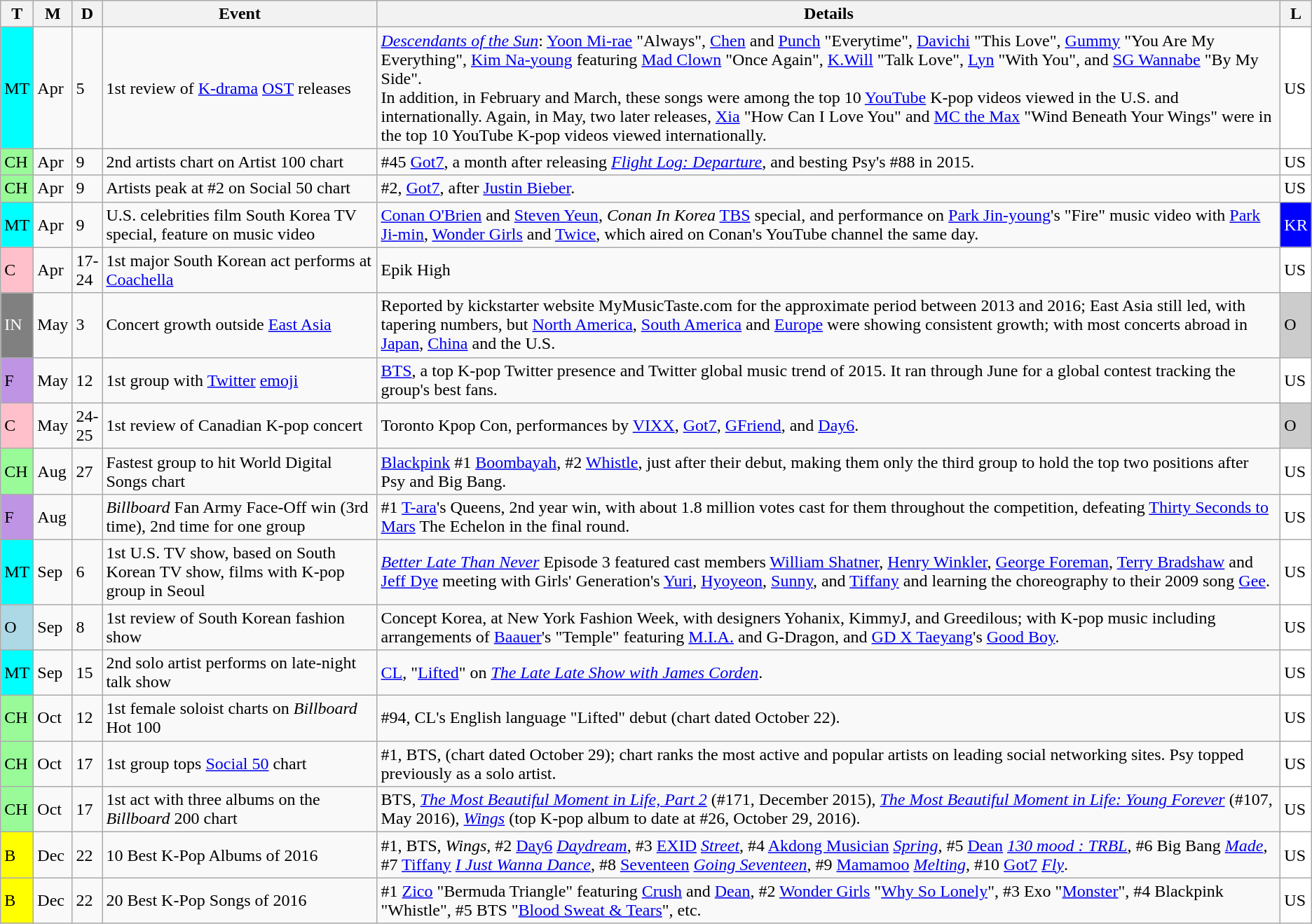<table class="wikitable">
<tr>
<th>T</th>
<th>M</th>
<th>D</th>
<th>Event</th>
<th>Details</th>
<th>L</th>
</tr>
<tr>
<td style="background:aqua">MT</td>
<td>Apr</td>
<td>5</td>
<td>1st review of <a href='#'>K-drama</a> <a href='#'>OST</a> releases</td>
<td><em><a href='#'>Descendants of the Sun</a></em>: <a href='#'>Yoon Mi-rae</a> "Always", <a href='#'>Chen</a> and <a href='#'>Punch</a> "Everytime", <a href='#'>Davichi</a> "This Love", <a href='#'>Gummy</a> "You Are My Everything", <a href='#'>Kim Na-young</a> featuring <a href='#'>Mad Clown</a> "Once Again", <a href='#'>K.Will</a> "Talk Love", <a href='#'>Lyn</a> "With You", and <a href='#'>SG Wannabe</a> "By My Side".<br> In addition, in February and March, these songs were among the top 10 <a href='#'>YouTube</a> K-pop videos viewed in the U.S. and internationally. Again, in May, two later releases, <a href='#'>Xia</a> "How Can I Love You" and <a href='#'>MC the Max</a> "Wind Beneath Your Wings" were in the top 10 YouTube K-pop videos viewed internationally.</td>
<td style="background:white">US</td>
</tr>
<tr>
<td style="background:palegreen">CH</td>
<td>Apr</td>
<td>9</td>
<td>2nd artists chart on Artist 100 chart</td>
<td>#45 <a href='#'>Got7</a>, a month after releasing <em><a href='#'>Flight Log: Departure</a></em>, and besting Psy's #88 in 2015.</td>
<td style="background:white">US</td>
</tr>
<tr>
<td style="background:palegreen">CH</td>
<td>Apr</td>
<td>9</td>
<td>Artists peak at #2 on Social 50 chart</td>
<td>#2, <a href='#'>Got7</a>, after <a href='#'>Justin Bieber</a>.</td>
<td style="background:white">US</td>
</tr>
<tr>
<td style="background:aqua">MT</td>
<td>Apr</td>
<td>9</td>
<td>U.S. celebrities film South Korea TV special, feature on music video</td>
<td><a href='#'>Conan O'Brien</a> and <a href='#'>Steven Yeun</a>, <em>Conan In Korea</em> <a href='#'>TBS</a> special, and performance on <a href='#'>Park Jin-young</a>'s "Fire" music video with <a href='#'>Park Ji-min</a>, <a href='#'>Wonder Girls</a> and <a href='#'>Twice</a>, which aired on Conan's YouTube channel the same day.</td>
<td style="background:blue; color:white">KR</td>
</tr>
<tr>
<td style="background:pink">C</td>
<td>Apr</td>
<td>17-<br>24</td>
<td>1st major South Korean act performs at <a href='#'>Coachella</a></td>
<td>Epik High</td>
<td style="background:white">US</td>
</tr>
<tr>
<td style="background:gray; color:white">IN</td>
<td>May</td>
<td>3</td>
<td>Concert growth outside <a href='#'>East Asia</a></td>
<td>Reported by kickstarter website MyMusicTaste.com for the approximate period between 2013 and 2016; East Asia still led, with tapering numbers, but <a href='#'>North America</a>, <a href='#'>South America</a> and <a href='#'>Europe</a> were showing consistent growth; with most concerts abroad in <a href='#'>Japan</a>, <a href='#'>China</a> and the U.S.</td>
<td style="background:#ccc">O</td>
</tr>
<tr>
<td style="background:#BF94E4">F</td>
<td>May</td>
<td>12</td>
<td>1st group with <a href='#'>Twitter</a> <a href='#'>emoji</a></td>
<td><a href='#'>BTS</a>, a top K-pop Twitter presence and Twitter global music trend of 2015.  It ran through June for a global contest tracking the group's best fans.</td>
<td style="background:white">US</td>
</tr>
<tr>
<td style="background:pink">C</td>
<td>May</td>
<td>24-<br>25</td>
<td>1st review of Canadian K-pop concert</td>
<td>Toronto Kpop Con, performances by <a href='#'>VIXX</a>, <a href='#'>Got7</a>, <a href='#'>GFriend</a>, and <a href='#'>Day6</a>.</td>
<td style="background:#ccc">O</td>
</tr>
<tr>
<td style="background:palegreen">CH</td>
<td>Aug</td>
<td>27</td>
<td>Fastest group to hit World Digital Songs chart</td>
<td><a href='#'>Blackpink</a> #1 <a href='#'>Boombayah</a>, #2 <a href='#'>Whistle</a>, just after their debut, making them only the third group to hold the top two positions after Psy and Big Bang.</td>
<td style="background:white">US</td>
</tr>
<tr>
<td style="background:#BF94E4">F</td>
<td>Aug</td>
<td></td>
<td><em>Billboard</em> Fan Army Face-Off win (3rd time), 2nd time for one group</td>
<td>#1 <a href='#'>T-ara</a>'s Queens, 2nd year win, with about 1.8 million votes cast for them throughout the competition, defeating <a href='#'>Thirty Seconds to Mars</a> The Echelon in the final round.</td>
<td style="background:white">US</td>
</tr>
<tr>
<td style="background:aqua">MT</td>
<td>Sep</td>
<td>6</td>
<td>1st U.S. TV show, based on South Korean TV show, films with K-pop group in Seoul</td>
<td><em><a href='#'>Better Late Than Never</a></em> Episode 3 featured cast members <a href='#'>William Shatner</a>, <a href='#'>Henry Winkler</a>, <a href='#'>George Foreman</a>, <a href='#'>Terry Bradshaw</a> and <a href='#'>Jeff Dye</a> meeting with Girls' Generation's <a href='#'>Yuri</a>, <a href='#'>Hyoyeon</a>, <a href='#'>Sunny</a>, and <a href='#'>Tiffany</a> and learning the choreography to their 2009 song <a href='#'>Gee</a>.</td>
<td style="background:white">US</td>
</tr>
<tr>
<td style="background:lightBlue">O</td>
<td>Sep</td>
<td>8</td>
<td>1st review of South Korean fashion show</td>
<td>Concept Korea, at New York Fashion Week, with designers Yohanix, KimmyJ, and Greedilous; with K-pop music including arrangements of <a href='#'>Baauer</a>'s "Temple" featuring <a href='#'>M.I.A.</a> and G-Dragon, and <a href='#'>GD X Taeyang</a>'s <a href='#'>Good Boy</a>.</td>
<td style="background:white">US</td>
</tr>
<tr>
<td style="background:aqua">MT</td>
<td>Sep</td>
<td>15</td>
<td>2nd solo artist performs on late-night talk show</td>
<td><a href='#'>CL</a>, "<a href='#'>Lifted</a>" on <em><a href='#'>The Late Late Show with James Corden</a></em>.</td>
<td style="background:white">US</td>
</tr>
<tr>
<td style="background:palegreen">CH</td>
<td>Oct</td>
<td>12</td>
<td>1st female soloist charts on <em>Billboard</em> Hot 100</td>
<td>#94, CL's English language "Lifted" debut (chart dated October 22).</td>
<td style="background:white">US</td>
</tr>
<tr>
<td style="background:palegreen">CH</td>
<td>Oct</td>
<td>17</td>
<td>1st group tops <a href='#'>Social 50</a> chart</td>
<td>#1, BTS, (chart dated October 29); chart ranks the most active and popular artists on leading social networking sites. Psy topped previously as a solo artist.</td>
<td style="background:white">US</td>
</tr>
<tr>
<td style="background:palegreen">CH</td>
<td>Oct</td>
<td>17</td>
<td>1st act with three albums on the <em>Billboard</em> 200 chart</td>
<td>BTS, <em><a href='#'>The Most Beautiful Moment in Life, Part 2</a></em> (#171, December 2015), <em><a href='#'>The Most Beautiful Moment in Life: Young Forever</a></em> (#107, May 2016), <em><a href='#'>Wings</a></em> (top K-pop album to date at #26, October 29, 2016).</td>
<td style="background:white">US</td>
</tr>
<tr>
<td style="background:yellow">B</td>
<td>Dec</td>
<td>22</td>
<td>10 Best K-Pop Albums of 2016</td>
<td>#1, BTS, <em>Wings</em>, #2 <a href='#'>Day6</a> <em><a href='#'>Daydream</a></em>, #3 <a href='#'>EXID</a> <em><a href='#'>Street</a></em>, #4 <a href='#'>Akdong Musician</a> <em><a href='#'>Spring</a></em>, #5 <a href='#'>Dean</a> <em><a href='#'>130 mood : TRBL</a></em>, #6 Big Bang <em><a href='#'>Made</a></em>, #7 <a href='#'>Tiffany</a> <em><a href='#'>I Just Wanna Dance</a></em>, #8 <a href='#'>Seventeen</a> <em><a href='#'>Going Seventeen</a></em>, #9 <a href='#'>Mamamoo</a> <em><a href='#'>Melting</a></em>, #10 <a href='#'>Got7</a> <em><a href='#'>Fly</a></em>.</td>
<td style="background:white">US</td>
</tr>
<tr>
<td style="background:yellow">B</td>
<td>Dec</td>
<td>22</td>
<td>20 Best K-Pop Songs of 2016</td>
<td>#1 <a href='#'>Zico</a> "Bermuda Triangle" featuring <a href='#'>Crush</a> and <a href='#'>Dean</a>, #2 <a href='#'>Wonder Girls</a> "<a href='#'>Why So Lonely</a>", #3 Exo "<a href='#'>Monster</a>", #4 Blackpink "Whistle", #5 BTS "<a href='#'>Blood Sweat & Tears</a>", etc.</td>
<td style="background:white">US</td>
</tr>
</table>
